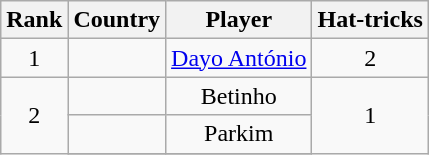<table class="wikitable" style="text-align:center;">
<tr>
<th>Rank</th>
<th>Country</th>
<th>Player</th>
<th>Hat-tricks</th>
</tr>
<tr>
<td>1</td>
<td></td>
<td><a href='#'>Dayo António</a></td>
<td>2</td>
</tr>
<tr>
<td rowspan=10>2</td>
<td></td>
<td>Betinho</td>
<td rowspan=10>1</td>
</tr>
<tr>
<td></td>
<td>Parkim</td>
</tr>
<tr>
</tr>
</table>
